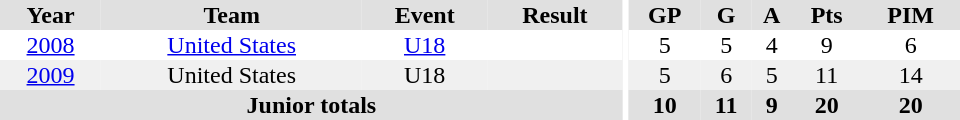<table border="0" cellpadding="1" cellspacing="0" ID="Table3" style="text-align:center; width:40em">
<tr ALIGN="center" bgcolor="#e0e0e0">
<th>Year</th>
<th>Team</th>
<th>Event</th>
<th>Result</th>
<th rowspan="99" bgcolor="#ffffff"></th>
<th>GP</th>
<th>G</th>
<th>A</th>
<th>Pts</th>
<th>PIM</th>
</tr>
<tr>
<td><a href='#'>2008</a></td>
<td><a href='#'>United States</a></td>
<td><a href='#'>U18</a></td>
<td></td>
<td>5</td>
<td>5</td>
<td>4</td>
<td>9</td>
<td>6</td>
</tr>
<tr bgcolor="#f0f0f0">
<td><a href='#'>2009</a></td>
<td>United States</td>
<td>U18</td>
<td></td>
<td>5</td>
<td>6</td>
<td>5</td>
<td>11</td>
<td>14</td>
</tr>
<tr bgcolor="#e0e0e0">
<th colspan="4">Junior totals</th>
<th>10</th>
<th>11</th>
<th>9</th>
<th>20</th>
<th>20</th>
</tr>
</table>
